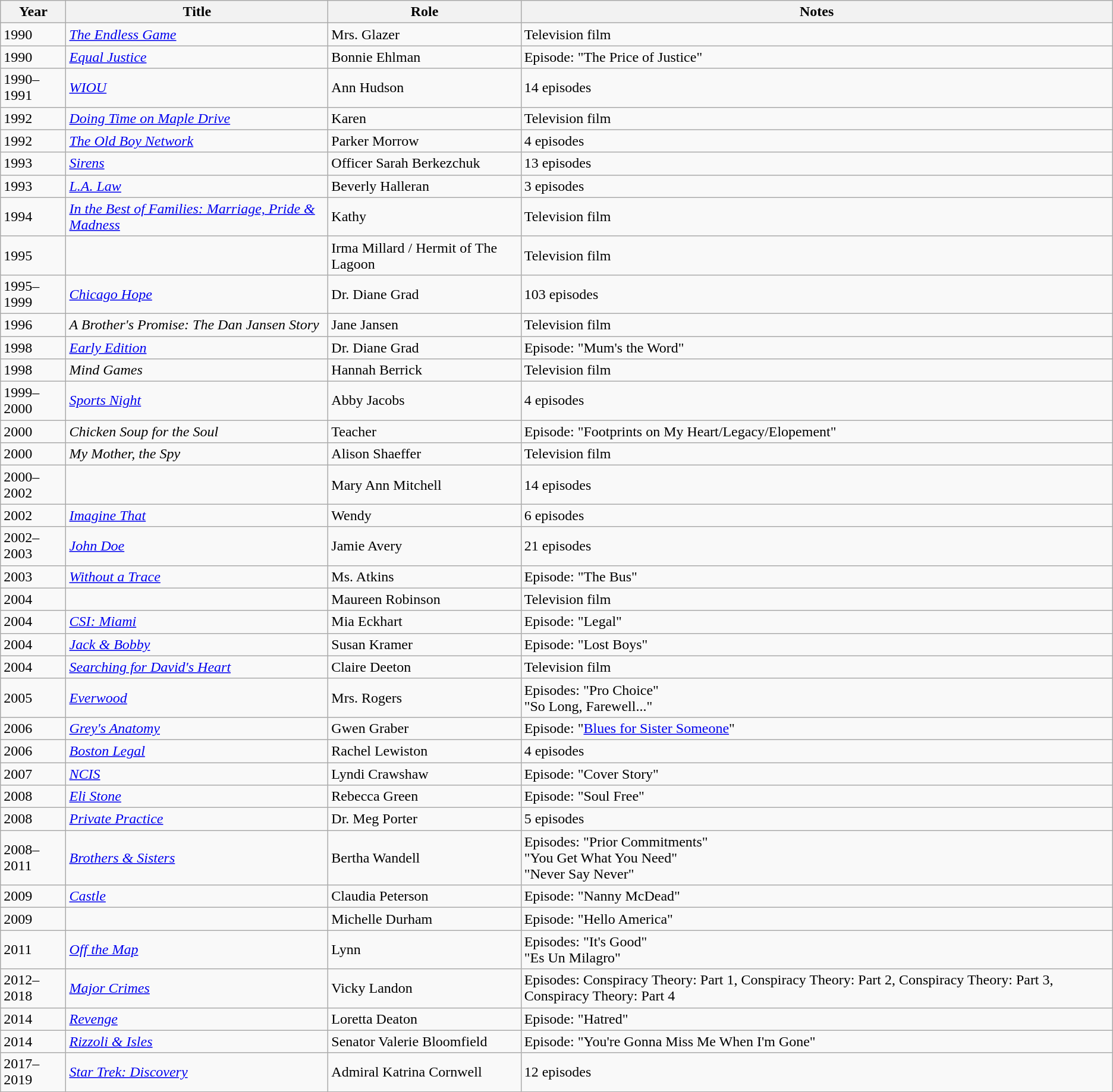<table class="wikitable sortable">
<tr>
<th>Year</th>
<th>Title</th>
<th>Role</th>
<th class="unsortable">Notes</th>
</tr>
<tr>
<td>1990</td>
<td><em><a href='#'>The Endless Game</a></em></td>
<td>Mrs. Glazer</td>
<td>Television film</td>
</tr>
<tr>
<td>1990</td>
<td><em><a href='#'>Equal Justice</a></em></td>
<td>Bonnie Ehlman</td>
<td>Episode: "The Price of Justice"</td>
</tr>
<tr>
<td>1990–1991</td>
<td><em><a href='#'>WIOU</a></em></td>
<td>Ann Hudson</td>
<td>14 episodes</td>
</tr>
<tr>
<td>1992</td>
<td><em><a href='#'>Doing Time on Maple Drive</a></em></td>
<td>Karen</td>
<td>Television film</td>
</tr>
<tr>
<td>1992</td>
<td><em><a href='#'>The Old Boy Network</a></em></td>
<td>Parker Morrow</td>
<td>4 episodes</td>
</tr>
<tr>
<td>1993</td>
<td><em><a href='#'>Sirens</a></em></td>
<td>Officer Sarah Berkezchuk</td>
<td>13 episodes</td>
</tr>
<tr>
<td>1993</td>
<td><em><a href='#'>L.A. Law</a></em></td>
<td>Beverly Halleran</td>
<td>3 episodes</td>
</tr>
<tr>
<td>1994</td>
<td><em><a href='#'>In the Best of Families: Marriage, Pride & Madness</a></em></td>
<td>Kathy</td>
<td>Television film</td>
</tr>
<tr>
<td>1995</td>
<td><em></em></td>
<td>Irma Millard / Hermit of The Lagoon</td>
<td>Television film</td>
</tr>
<tr>
<td>1995–1999</td>
<td><em><a href='#'>Chicago Hope</a></em></td>
<td>Dr. Diane Grad</td>
<td>103 episodes</td>
</tr>
<tr>
<td>1996</td>
<td><em>A Brother's Promise: The Dan Jansen Story</em></td>
<td>Jane Jansen</td>
<td>Television film</td>
</tr>
<tr>
<td>1998</td>
<td><em><a href='#'>Early Edition</a></em></td>
<td>Dr. Diane Grad</td>
<td>Episode: "Mum's the Word"</td>
</tr>
<tr>
<td>1998</td>
<td><em>Mind Games</em></td>
<td>Hannah Berrick</td>
<td>Television film</td>
</tr>
<tr>
<td>1999–2000</td>
<td><em><a href='#'>Sports Night</a></em></td>
<td>Abby Jacobs</td>
<td>4 episodes</td>
</tr>
<tr>
<td>2000</td>
<td><em>Chicken Soup for the Soul</em></td>
<td>Teacher</td>
<td>Episode: "Footprints on My Heart/Legacy/Elopement"</td>
</tr>
<tr>
<td>2000</td>
<td><em>My Mother, the Spy</em></td>
<td>Alison Shaeffer</td>
<td>Television film</td>
</tr>
<tr>
<td>2000–2002</td>
<td><em></em></td>
<td>Mary Ann Mitchell</td>
<td>14 episodes</td>
</tr>
<tr>
<td>2002</td>
<td><em><a href='#'>Imagine That</a></em></td>
<td>Wendy</td>
<td>6 episodes</td>
</tr>
<tr>
<td>2002–2003</td>
<td><em><a href='#'>John Doe</a></em></td>
<td>Jamie Avery</td>
<td>21 episodes</td>
</tr>
<tr>
<td>2003</td>
<td><em><a href='#'>Without a Trace</a></em></td>
<td>Ms. Atkins</td>
<td>Episode: "The Bus"</td>
</tr>
<tr>
<td>2004</td>
<td><em></em></td>
<td>Maureen Robinson</td>
<td>Television film</td>
</tr>
<tr>
<td>2004</td>
<td><em><a href='#'>CSI: Miami</a></em></td>
<td>Mia Eckhart</td>
<td>Episode: "Legal"</td>
</tr>
<tr>
<td>2004</td>
<td><em><a href='#'>Jack & Bobby</a></em></td>
<td>Susan Kramer</td>
<td>Episode: "Lost Boys"</td>
</tr>
<tr>
<td>2004</td>
<td><em><a href='#'>Searching for David's Heart</a></em></td>
<td>Claire Deeton</td>
<td>Television film</td>
</tr>
<tr>
<td>2005</td>
<td><em><a href='#'>Everwood</a></em></td>
<td>Mrs. Rogers</td>
<td>Episodes: "Pro Choice"<br>"So Long, Farewell..."</td>
</tr>
<tr>
<td>2006</td>
<td><em><a href='#'>Grey's Anatomy</a></em></td>
<td>Gwen Graber</td>
<td>Episode: "<a href='#'>Blues for Sister Someone</a>"</td>
</tr>
<tr>
<td>2006</td>
<td><em><a href='#'>Boston Legal</a></em></td>
<td>Rachel Lewiston</td>
<td>4 episodes</td>
</tr>
<tr>
<td>2007</td>
<td><em><a href='#'>NCIS</a></em></td>
<td>Lyndi Crawshaw</td>
<td>Episode: "Cover Story"</td>
</tr>
<tr>
<td>2008</td>
<td><em><a href='#'>Eli Stone</a></em></td>
<td>Rebecca Green</td>
<td>Episode: "Soul Free"</td>
</tr>
<tr>
<td>2008</td>
<td><em><a href='#'>Private Practice</a></em></td>
<td>Dr. Meg Porter</td>
<td>5 episodes</td>
</tr>
<tr>
<td>2008–2011</td>
<td><em><a href='#'>Brothers & Sisters</a></em></td>
<td>Bertha Wandell</td>
<td>Episodes: "Prior Commitments"<br>"You Get What You Need"<br>"Never Say Never"</td>
</tr>
<tr>
<td>2009</td>
<td><em><a href='#'>Castle</a></em></td>
<td>Claudia Peterson</td>
<td>Episode: "Nanny McDead"</td>
</tr>
<tr>
<td>2009</td>
<td><em></em></td>
<td>Michelle Durham</td>
<td>Episode: "Hello America"</td>
</tr>
<tr>
<td>2011</td>
<td><em><a href='#'>Off the Map</a></em></td>
<td>Lynn</td>
<td>Episodes: "It's Good"<br>"Es Un Milagro"</td>
</tr>
<tr>
<td>2012–2018</td>
<td><em><a href='#'>Major Crimes</a></em></td>
<td>Vicky Landon</td>
<td>Episodes: Conspiracy Theory: Part 1, Conspiracy Theory: Part 2, Conspiracy Theory: Part 3, Conspiracy Theory: Part 4</td>
</tr>
<tr>
<td>2014</td>
<td><em><a href='#'>Revenge</a></em></td>
<td>Loretta Deaton</td>
<td>Episode: "Hatred"</td>
</tr>
<tr>
<td>2014</td>
<td><em><a href='#'>Rizzoli & Isles</a></em></td>
<td>Senator Valerie Bloomfield</td>
<td>Episode: "You're Gonna Miss Me When I'm Gone"</td>
</tr>
<tr>
<td>2017–2019</td>
<td><em><a href='#'>Star Trek: Discovery</a></em></td>
<td>Admiral Katrina Cornwell</td>
<td>12 episodes</td>
</tr>
</table>
